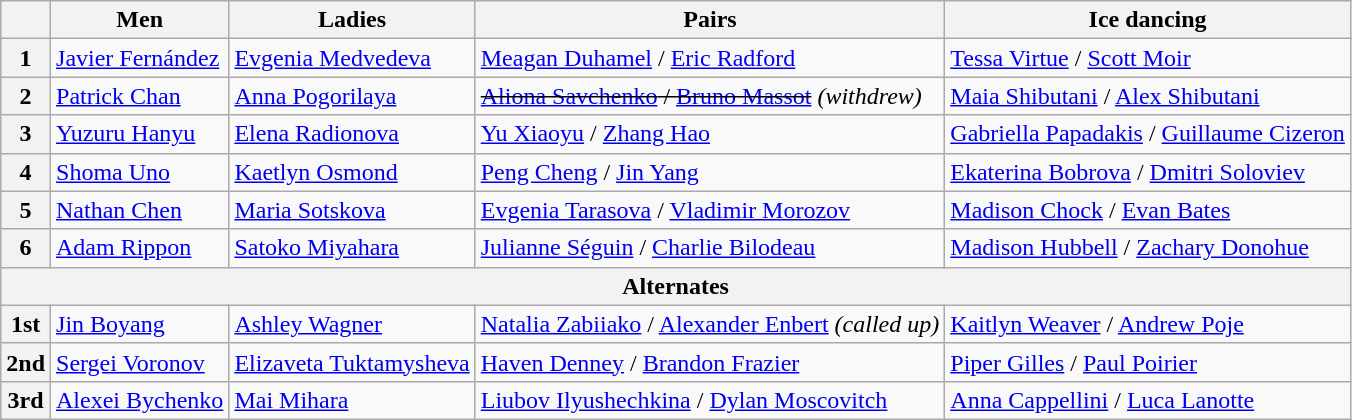<table class="wikitable">
<tr>
<th></th>
<th>Men</th>
<th>Ladies</th>
<th>Pairs</th>
<th>Ice dancing</th>
</tr>
<tr>
<th>1</th>
<td> <a href='#'>Javier Fernández</a></td>
<td> <a href='#'>Evgenia Medvedeva</a></td>
<td> <a href='#'>Meagan Duhamel</a> / <a href='#'>Eric Radford</a></td>
<td> <a href='#'>Tessa Virtue</a> / <a href='#'>Scott Moir</a></td>
</tr>
<tr>
<th>2</th>
<td> <a href='#'>Patrick Chan</a></td>
<td> <a href='#'>Anna Pogorilaya</a></td>
<td> <s><a href='#'>Aliona Savchenko</a> / <a href='#'>Bruno Massot</a></s> <em>(withdrew)</em></td>
<td> <a href='#'>Maia Shibutani</a> / <a href='#'>Alex Shibutani</a></td>
</tr>
<tr>
<th>3</th>
<td> <a href='#'>Yuzuru Hanyu</a></td>
<td> <a href='#'>Elena Radionova</a></td>
<td> <a href='#'>Yu Xiaoyu</a> / <a href='#'>Zhang Hao</a></td>
<td> <a href='#'>Gabriella Papadakis</a> / <a href='#'>Guillaume Cizeron</a></td>
</tr>
<tr>
<th>4</th>
<td> <a href='#'>Shoma Uno</a></td>
<td> <a href='#'>Kaetlyn Osmond</a></td>
<td> <a href='#'>Peng Cheng</a>  / <a href='#'>Jin Yang</a></td>
<td> <a href='#'>Ekaterina Bobrova</a> / <a href='#'>Dmitri Soloviev</a></td>
</tr>
<tr>
<th>5</th>
<td> <a href='#'>Nathan Chen</a></td>
<td> <a href='#'>Maria Sotskova</a></td>
<td> <a href='#'>Evgenia Tarasova</a> / <a href='#'>Vladimir Morozov</a></td>
<td> <a href='#'>Madison Chock</a> / <a href='#'>Evan Bates</a></td>
</tr>
<tr>
<th>6</th>
<td> <a href='#'>Adam Rippon</a></td>
<td> <a href='#'>Satoko Miyahara</a></td>
<td> <a href='#'>Julianne Séguin</a> / <a href='#'>Charlie Bilodeau</a></td>
<td> <a href='#'>Madison Hubbell</a> / <a href='#'>Zachary Donohue</a></td>
</tr>
<tr>
<th colspan=5 align=center>Alternates</th>
</tr>
<tr>
<th>1st</th>
<td> <a href='#'>Jin Boyang</a></td>
<td> <a href='#'>Ashley Wagner</a></td>
<td> <a href='#'>Natalia Zabiiako</a> / <a href='#'>Alexander Enbert</a> <em>(called up)</em></td>
<td> <a href='#'>Kaitlyn Weaver</a> / <a href='#'>Andrew Poje</a></td>
</tr>
<tr>
<th>2nd</th>
<td> <a href='#'>Sergei Voronov</a></td>
<td> <a href='#'>Elizaveta Tuktamysheva</a></td>
<td> <a href='#'>Haven Denney</a> / <a href='#'>Brandon Frazier</a></td>
<td> <a href='#'>Piper Gilles</a> / <a href='#'>Paul Poirier</a></td>
</tr>
<tr>
<th>3rd</th>
<td> <a href='#'>Alexei Bychenko</a></td>
<td> <a href='#'>Mai Mihara</a></td>
<td> <a href='#'>Liubov Ilyushechkina</a> / <a href='#'>Dylan Moscovitch</a></td>
<td> <a href='#'>Anna Cappellini</a> / <a href='#'>Luca Lanotte</a></td>
</tr>
</table>
